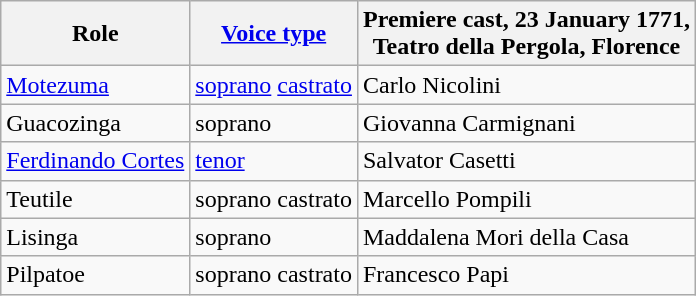<table class="wikitable">
<tr>
<th>Role</th>
<th><a href='#'>Voice type</a></th>
<th>Premiere cast, 23 January 1771,<br>Teatro della Pergola, Florence</th>
</tr>
<tr>
<td><a href='#'>Motezuma</a></td>
<td><a href='#'>soprano</a> <a href='#'>castrato</a></td>
<td>Carlo Nicolini</td>
</tr>
<tr>
<td>Guacozinga</td>
<td>soprano</td>
<td>Giovanna Carmignani</td>
</tr>
<tr>
<td><a href='#'>Ferdinando Cortes</a></td>
<td><a href='#'>tenor</a></td>
<td>Salvator Casetti</td>
</tr>
<tr>
<td>Teutile</td>
<td>soprano castrato</td>
<td>Marcello Pompili</td>
</tr>
<tr>
<td>Lisinga</td>
<td>soprano</td>
<td>Maddalena Mori della Casa</td>
</tr>
<tr>
<td>Pilpatoe</td>
<td>soprano castrato</td>
<td>Francesco Papi</td>
</tr>
</table>
